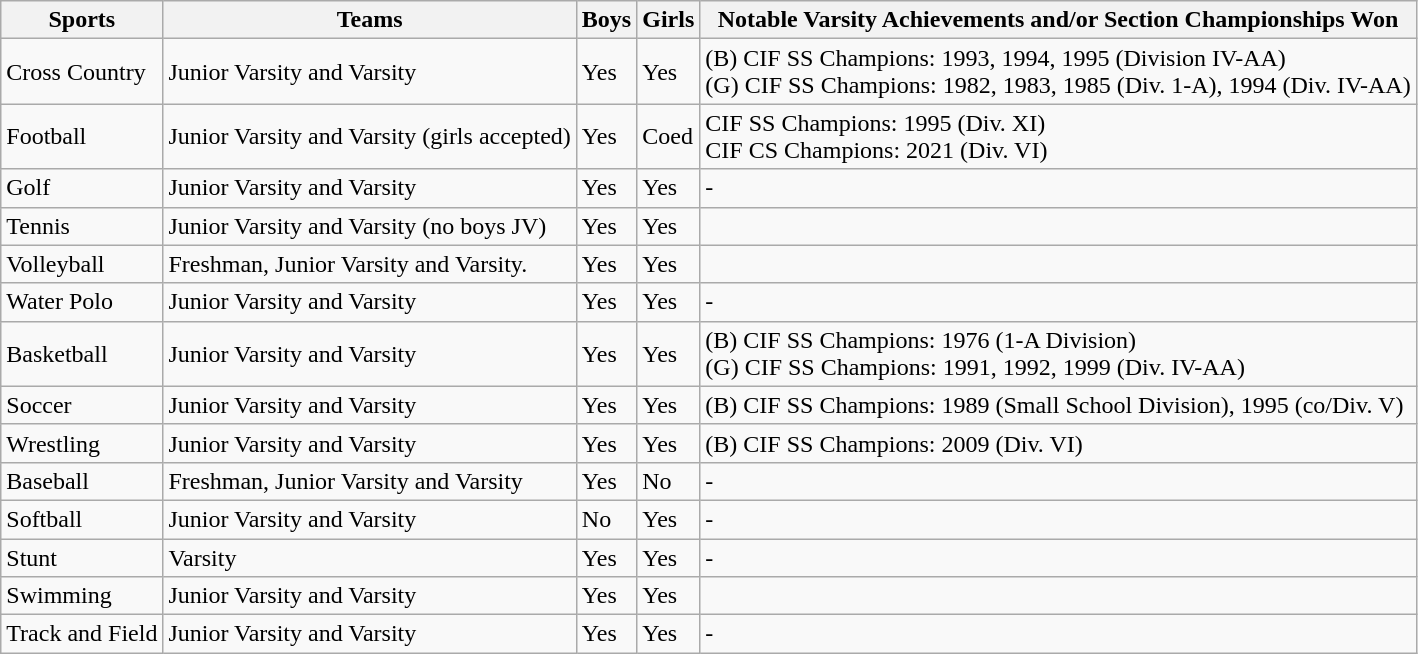<table class="wikitable">
<tr>
<th>Sports</th>
<th>Teams</th>
<th>Boys</th>
<th>Girls</th>
<th>Notable Varsity Achievements and/or Section Championships Won</th>
</tr>
<tr>
<td>Cross Country</td>
<td>Junior Varsity and Varsity</td>
<td>Yes</td>
<td>Yes</td>
<td>(B) CIF SS Champions: 1993, 1994, 1995 (Division IV-AA)<br>(G) CIF SS Champions: 1982, 1983, 1985 (Div. 1-A), 1994 (Div. IV-AA)</td>
</tr>
<tr>
<td>Football</td>
<td>Junior Varsity and Varsity (girls accepted)</td>
<td>Yes</td>
<td>Coed</td>
<td>CIF SS Champions: 1995 (Div. XI)<br>CIF CS Champions: 2021 (Div. VI)</td>
</tr>
<tr>
<td>Golf</td>
<td>Junior Varsity and Varsity</td>
<td>Yes</td>
<td>Yes</td>
<td>-</td>
</tr>
<tr>
<td>Tennis</td>
<td>Junior Varsity and Varsity (no boys JV)</td>
<td>Yes</td>
<td>Yes</td>
<td></td>
</tr>
<tr>
<td>Volleyball</td>
<td>Freshman, Junior Varsity and Varsity.</td>
<td>Yes</td>
<td>Yes</td>
<td></td>
</tr>
<tr>
<td>Water Polo</td>
<td>Junior Varsity and Varsity</td>
<td>Yes</td>
<td>Yes</td>
<td>-</td>
</tr>
<tr>
<td>Basketball</td>
<td>Junior Varsity and Varsity</td>
<td>Yes</td>
<td>Yes</td>
<td>(B) CIF SS Champions: 1976 (1-A Division)<br>(G) CIF SS Champions: 1991, 1992, 1999 (Div. IV-AA)</td>
</tr>
<tr>
<td>Soccer</td>
<td>Junior Varsity and Varsity</td>
<td>Yes</td>
<td>Yes</td>
<td>(B) CIF SS Champions: 1989 (Small School Division), 1995 (co/Div. V)</td>
</tr>
<tr>
<td>Wrestling</td>
<td>Junior Varsity and Varsity</td>
<td>Yes</td>
<td>Yes</td>
<td>(B) CIF SS Champions: 2009 (Div. VI)</td>
</tr>
<tr>
<td>Baseball</td>
<td>Freshman, Junior Varsity and Varsity</td>
<td>Yes</td>
<td>No</td>
<td>-</td>
</tr>
<tr>
<td>Softball</td>
<td>Junior Varsity and Varsity</td>
<td>No</td>
<td>Yes</td>
<td>-</td>
</tr>
<tr>
<td>Stunt</td>
<td>Varsity</td>
<td>Yes</td>
<td>Yes</td>
<td>-</td>
</tr>
<tr>
<td>Swimming</td>
<td>Junior Varsity and Varsity</td>
<td>Yes</td>
<td>Yes</td>
<td></td>
</tr>
<tr>
<td>Track and Field</td>
<td>Junior Varsity and Varsity</td>
<td>Yes</td>
<td>Yes</td>
<td>-</td>
</tr>
</table>
